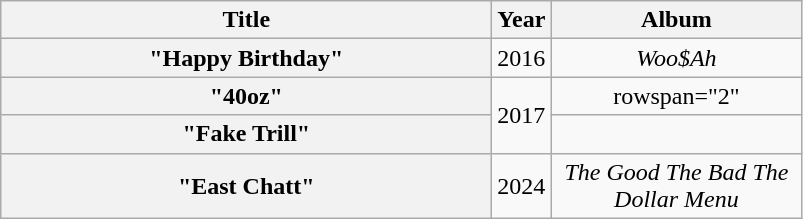<table class="wikitable plainrowheaders" style="text-align:center;">
<tr>
<th scope="col" style="width:20em;">Title</th>
<th scope="col">Year</th>
<th scope="col" style="width:10em;">Album</th>
</tr>
<tr>
<th scope="row">"Happy Birthday"<br></th>
<td>2016</td>
<td><em>Woo$Ah</em></td>
</tr>
<tr>
<th scope="row">"40oz"<br></th>
<td rowspan="2">2017</td>
<td>rowspan="2" </td>
</tr>
<tr>
<th scope="row">"Fake Trill"<br></th>
</tr>
<tr>
<th scope="row">"East Chatt"<br></th>
<td>2024</td>
<td><em>The Good The Bad The Dollar Menu</em></td>
</tr>
</table>
